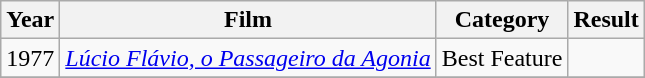<table class="wikitable">
<tr>
<th>Year</th>
<th>Film</th>
<th>Category</th>
<th>Result</th>
</tr>
<tr>
<td>1977</td>
<td><em><a href='#'>Lúcio Flávio, o Passageiro da Agonia</a></em></td>
<td>Best Feature</td>
<td></td>
</tr>
<tr>
</tr>
</table>
